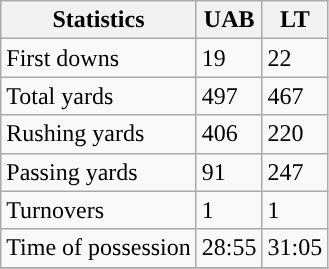<table class="wikitable">
<tr>
<th>Statistics</th>
<th>UAB</th>
<th>LT</th>
</tr>
<tr>
<td>First downs</td>
<td>19</td>
<td>22</td>
</tr>
<tr>
<td>Total yards</td>
<td>497</td>
<td>467</td>
</tr>
<tr>
<td>Rushing yards</td>
<td>406</td>
<td>220</td>
</tr>
<tr>
<td>Passing yards</td>
<td>91</td>
<td>247</td>
</tr>
<tr>
<td>Turnovers</td>
<td>1</td>
<td>1</td>
</tr>
<tr>
<td>Time of possession</td>
<td>28:55</td>
<td>31:05</td>
</tr>
<tr>
</tr>
</table>
